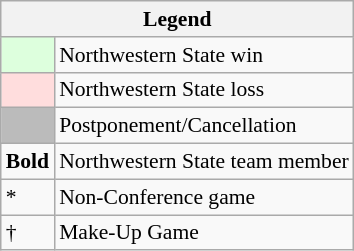<table class="wikitable" style="font-size:90%">
<tr>
<th colspan="2">Legend</th>
</tr>
<tr>
<td bgcolor="#ddffdd"> </td>
<td>Northwestern State win</td>
</tr>
<tr>
<td bgcolor="#ffdddd"> </td>
<td>Northwestern State loss</td>
</tr>
<tr>
<td bgcolor="#bbbbbb"> </td>
<td>Postponement/Cancellation</td>
</tr>
<tr>
<td><strong>Bold</strong></td>
<td>Northwestern State team member</td>
</tr>
<tr>
<td>*</td>
<td>Non-Conference game</td>
</tr>
<tr>
<td>†</td>
<td>Make-Up Game</td>
</tr>
</table>
